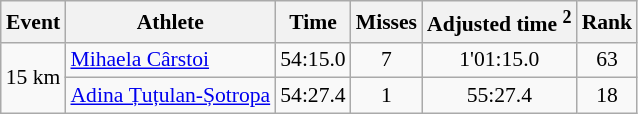<table class="wikitable" style="font-size:90%">
<tr>
<th>Event</th>
<th>Athlete</th>
<th>Time</th>
<th>Misses</th>
<th>Adjusted time <sup>2</sup></th>
<th>Rank</th>
</tr>
<tr>
<td rowspan="2">15 km</td>
<td><a href='#'>Mihaela Cârstoi</a></td>
<td align="center">54:15.0</td>
<td align="center">7</td>
<td align="center">1'01:15.0</td>
<td align="center">63</td>
</tr>
<tr>
<td><a href='#'>Adina Țuțulan-Șotropa</a></td>
<td align="center">54:27.4</td>
<td align="center">1</td>
<td align="center">55:27.4</td>
<td align="center">18</td>
</tr>
</table>
